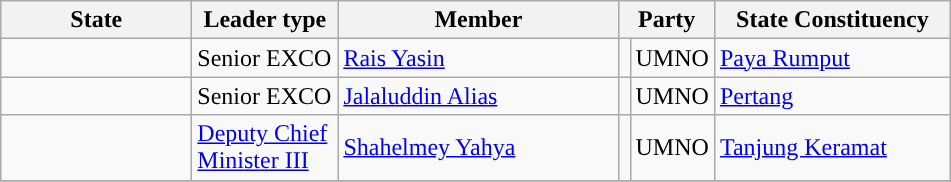<table class ="wikitable sortable">
<tr>
<th style="width:120px;">State</th>
<th style="width:90px;">Leader type</th>
<th style="width:180px;">Member</th>
<th style="width:44px;" colspan=2>Party</th>
<th style="width:150px;">State Constituency</th>
</tr>
<tr>
<td></td>
<td>Senior EXCO</td>
<td><a href='#'>Rais Yasin</a></td>
<td></td>
<td>UMNO</td>
<td><a href='#'>Paya Rumput</a></td>
</tr>
<tr>
<td></td>
<td>Senior EXCO</td>
<td><a href='#'>Jalaluddin Alias</a></td>
<td></td>
<td>UMNO</td>
<td><a href='#'>Pertang</a></td>
</tr>
<tr>
<td></td>
<td><a href='#'>Deputy Chief Minister III</a></td>
<td><a href='#'>Shahelmey Yahya</a></td>
<td></td>
<td>UMNO</td>
<td><a href='#'>Tanjung Keramat</a></td>
</tr>
<tr>
</tr>
</table>
